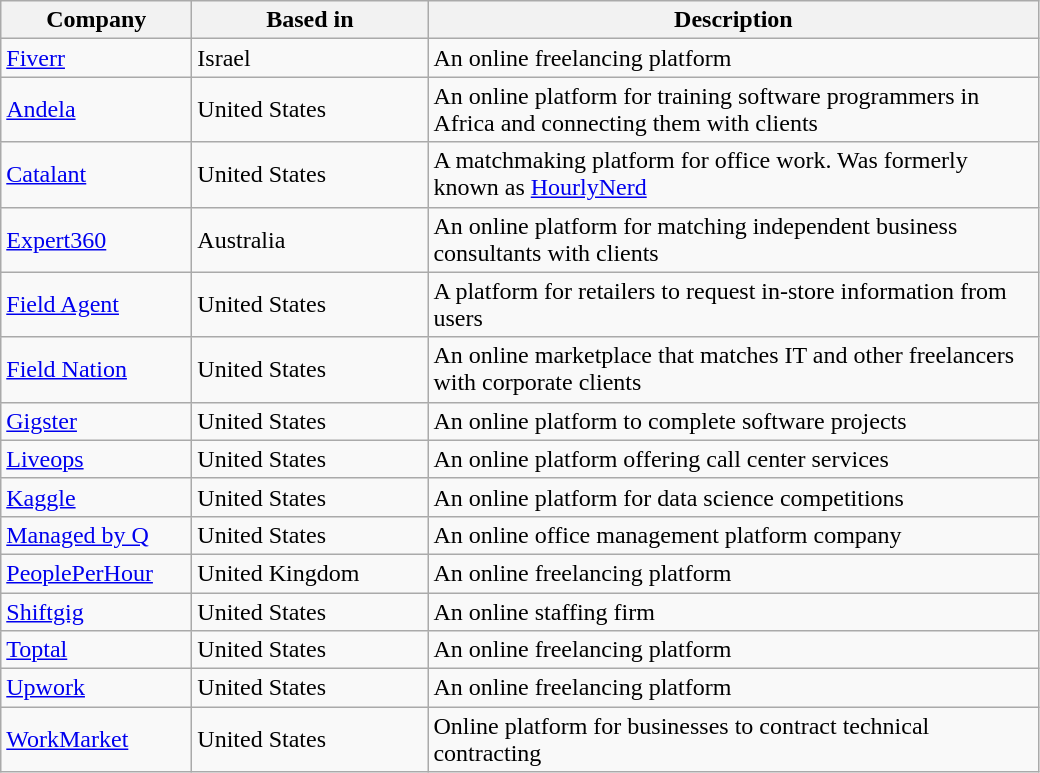<table class="wikitable sortable">
<tr>
<th scope="col" style="width: 120px;">Company</th>
<th scope="col" style="width: 150px;">Based in</th>
<th scope="col" style="width: 400px;" class=unsortable>Description</th>
</tr>
<tr>
<td><a href='#'>Fiverr</a></td>
<td>Israel</td>
<td>An online freelancing platform</td>
</tr>
<tr>
<td style="white-space: nowrap;"><a href='#'>Andela</a></td>
<td style="white-space: nowrap;">United States</td>
<td>An online platform for training software programmers in Africa and connecting them with clients</td>
</tr>
<tr>
<td><a href='#'>Catalant</a></td>
<td>United States</td>
<td>A matchmaking platform for office work. Was formerly known as <a href='#'>HourlyNerd</a></td>
</tr>
<tr>
<td><a href='#'>Expert360</a></td>
<td>Australia</td>
<td>An online platform for matching independent business consultants with clients </td>
</tr>
<tr>
<td><a href='#'>Field Agent</a></td>
<td>United States</td>
<td>A platform for retailers to request in-store information from users</td>
</tr>
<tr>
<td><a href='#'>Field Nation</a></td>
<td>United States</td>
<td>An online marketplace that matches IT and other freelancers with corporate clients</td>
</tr>
<tr>
<td><a href='#'>Gigster</a></td>
<td>United States</td>
<td>An online platform to complete software projects</td>
</tr>
<tr>
<td><a href='#'>Liveops</a></td>
<td>United States</td>
<td>An online platform offering call center services</td>
</tr>
<tr>
<td><a href='#'>Kaggle</a></td>
<td>United States</td>
<td>An online platform for data science competitions</td>
</tr>
<tr>
<td><a href='#'>Managed by Q</a></td>
<td>United States</td>
<td>An online office management platform company</td>
</tr>
<tr>
<td><a href='#'>PeoplePerHour</a></td>
<td>United Kingdom</td>
<td>An online freelancing platform</td>
</tr>
<tr>
<td><a href='#'>Shiftgig</a></td>
<td>United States</td>
<td>An online staffing firm</td>
</tr>
<tr>
<td><a href='#'>Toptal</a></td>
<td>United States</td>
<td>An online freelancing platform</td>
</tr>
<tr>
<td><a href='#'>Upwork</a></td>
<td>United States</td>
<td>An online freelancing platform</td>
</tr>
<tr>
<td><a href='#'>WorkMarket</a></td>
<td>United States</td>
<td>Online platform for businesses to contract technical contracting</td>
</tr>
</table>
